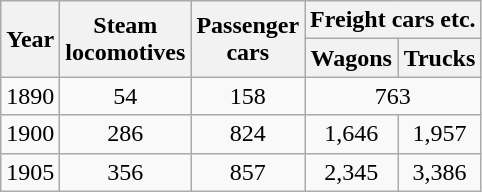<table class=wikitable style="text-align:center">
<tr>
<th rowspan=2>Year</th>
<th rowspan=2>Steam<br>locomotives</th>
<th rowspan=2>Passenger<br>cars</th>
<th colspan=2>Freight cars etc.</th>
</tr>
<tr>
<th>Wagons</th>
<th>Trucks</th>
</tr>
<tr>
<td>1890</td>
<td>54</td>
<td>158</td>
<td colspan=2>763</td>
</tr>
<tr>
<td>1900</td>
<td>286</td>
<td>824</td>
<td>1,646</td>
<td>1,957</td>
</tr>
<tr>
<td>1905</td>
<td>356</td>
<td>857</td>
<td>2,345</td>
<td>3,386</td>
</tr>
</table>
